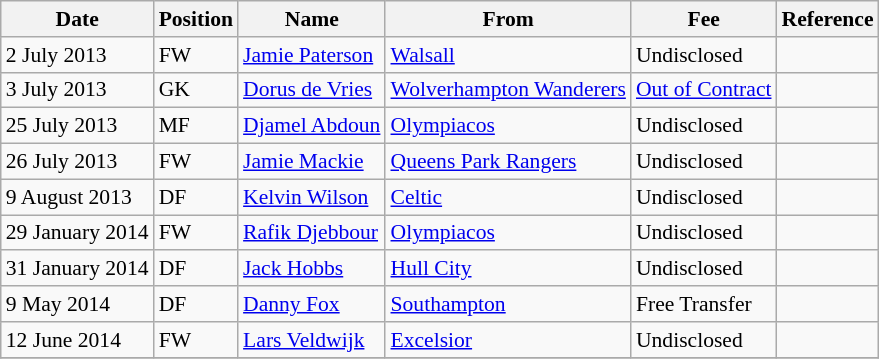<table class="wikitable"  style="text-align:left; font-size:90%; ">
<tr>
<th width:120px;">Date</th>
<th width:50px;">Position</th>
<th width:150px;">Name</th>
<th width:200px;">From</th>
<th width:100px;">Fee</th>
<th width:25px;">Reference</th>
</tr>
<tr>
<td>2 July 2013</td>
<td>FW</td>
<td> <a href='#'>Jamie Paterson</a></td>
<td> <a href='#'>Walsall</a></td>
<td>Undisclosed</td>
<td></td>
</tr>
<tr>
<td>3 July 2013</td>
<td>GK</td>
<td> <a href='#'>Dorus de Vries</a></td>
<td> <a href='#'>Wolverhampton Wanderers</a></td>
<td><a href='#'>Out of Contract</a></td>
<td></td>
</tr>
<tr>
<td>25 July 2013</td>
<td>MF</td>
<td> <a href='#'>Djamel Abdoun</a></td>
<td> <a href='#'>Olympiacos</a></td>
<td>Undisclosed</td>
<td></td>
</tr>
<tr>
<td>26 July 2013</td>
<td>FW</td>
<td> <a href='#'>Jamie Mackie</a></td>
<td> <a href='#'>Queens Park Rangers</a></td>
<td>Undisclosed</td>
<td></td>
</tr>
<tr>
<td>9 August 2013</td>
<td>DF</td>
<td> <a href='#'>Kelvin Wilson</a></td>
<td> <a href='#'>Celtic</a></td>
<td>Undisclosed</td>
<td></td>
</tr>
<tr>
<td>29 January 2014</td>
<td>FW</td>
<td> <a href='#'>Rafik Djebbour</a></td>
<td> <a href='#'>Olympiacos</a></td>
<td>Undisclosed</td>
<td></td>
</tr>
<tr>
<td>31 January 2014</td>
<td>DF</td>
<td> <a href='#'>Jack Hobbs</a></td>
<td> <a href='#'>Hull City</a></td>
<td>Undisclosed</td>
<td></td>
</tr>
<tr>
<td>9 May 2014</td>
<td>DF</td>
<td> <a href='#'>Danny Fox</a></td>
<td> <a href='#'>Southampton</a></td>
<td>Free Transfer</td>
<td></td>
</tr>
<tr>
<td>12 June 2014</td>
<td>FW</td>
<td> <a href='#'>Lars Veldwijk</a></td>
<td> <a href='#'>Excelsior</a></td>
<td>Undisclosed</td>
<td></td>
</tr>
<tr>
</tr>
</table>
